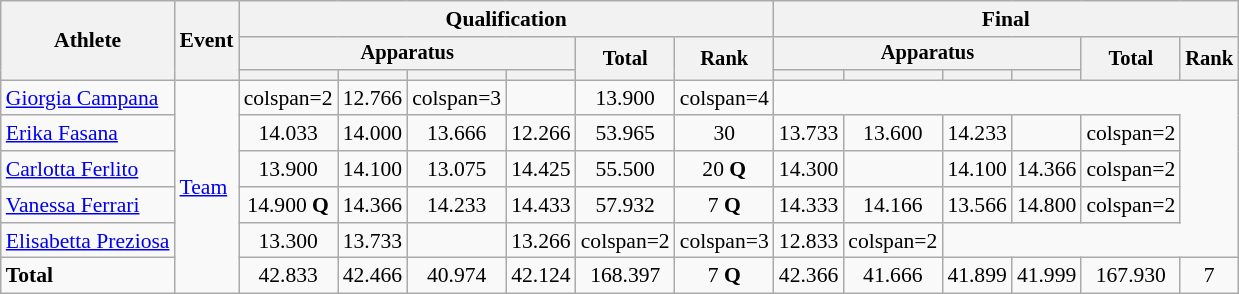<table class="wikitable" style="font-size:90%">
<tr>
<th rowspan=3>Athlete</th>
<th rowspan=3>Event</th>
<th colspan=6>Qualification</th>
<th colspan=6>Final</th>
</tr>
<tr style="font-size:95%">
<th colspan=4>Apparatus</th>
<th rowspan=2>Total</th>
<th rowspan=2>Rank</th>
<th colspan=4>Apparatus</th>
<th rowspan=2>Total</th>
<th rowspan=2>Rank</th>
</tr>
<tr style="font-size:95%">
<th></th>
<th></th>
<th></th>
<th></th>
<th></th>
<th></th>
<th></th>
<th></th>
</tr>
<tr align=center>
<td align=left><a href='#'>Giorgia Campana</a></td>
<td align=left rowspan=6><a href='#'>Team</a></td>
<td>colspan=2 </td>
<td>12.766</td>
<td>colspan=3 </td>
<td></td>
<td>13.900</td>
<td>colspan=4 </td>
</tr>
<tr align=center>
<td align=left><a href='#'>Erika Fasana</a></td>
<td>14.033</td>
<td>14.000</td>
<td>13.666</td>
<td>12.266</td>
<td>53.965</td>
<td>30</td>
<td>13.733</td>
<td>13.600</td>
<td>14.233</td>
<td></td>
<td>colspan=2 </td>
</tr>
<tr align=center>
<td align=left><a href='#'>Carlotta Ferlito</a></td>
<td>13.900</td>
<td>14.100</td>
<td>13.075</td>
<td>14.425</td>
<td>55.500</td>
<td>20 <strong>Q</strong></td>
<td>14.300</td>
<td></td>
<td>14.100</td>
<td>14.366</td>
<td>colspan=2 </td>
</tr>
<tr align=center>
<td align=left><a href='#'>Vanessa Ferrari</a></td>
<td>14.900 <strong>Q</strong></td>
<td>14.366</td>
<td>14.233</td>
<td>14.433</td>
<td>57.932</td>
<td>7 <strong>Q</strong></td>
<td>14.333</td>
<td>14.166</td>
<td>13.566</td>
<td>14.800</td>
<td>colspan=2 </td>
</tr>
<tr align=center>
<td align=left><a href='#'>Elisabetta Preziosa</a></td>
<td>13.300</td>
<td>13.733</td>
<td></td>
<td>13.266</td>
<td>colspan=2 </td>
<td>colspan=3 </td>
<td>12.833</td>
<td>colspan=2 </td>
</tr>
<tr align=center>
<td align=left><strong>Total</strong></td>
<td>42.833</td>
<td>42.466</td>
<td>40.974</td>
<td>42.124</td>
<td>168.397</td>
<td>7 <strong>Q</strong></td>
<td>42.366</td>
<td>41.666</td>
<td>41.899</td>
<td>41.999</td>
<td>167.930</td>
<td>7</td>
</tr>
</table>
